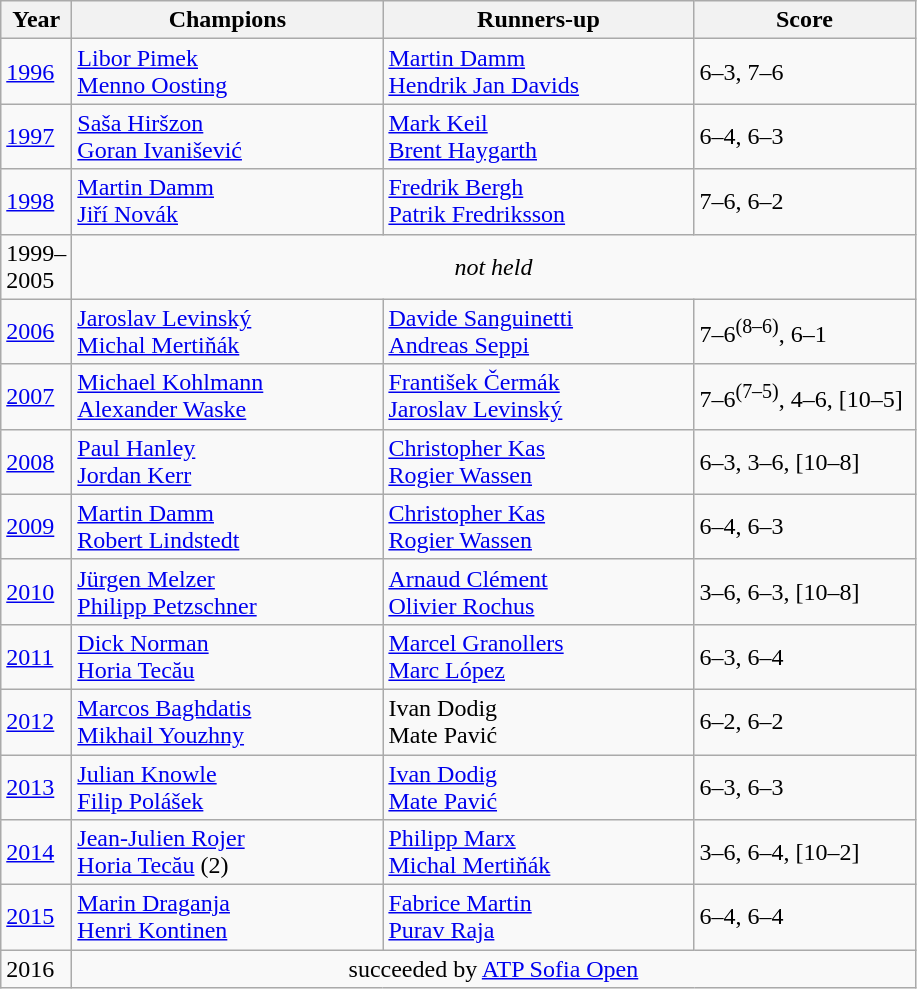<table class="wikitable">
<tr>
<th style="width:40px">Year</th>
<th style="width:200px">Champions</th>
<th style="width:200px">Runners-up</th>
<th style="width:140px" class="unsortable">Score</th>
</tr>
<tr>
<td><a href='#'>1996</a></td>
<td> <a href='#'>Libor Pimek</a><br> <a href='#'>Menno Oosting</a></td>
<td> <a href='#'>Martin Damm</a><br> <a href='#'>Hendrik Jan Davids</a></td>
<td>6–3, 7–6</td>
</tr>
<tr>
<td><a href='#'>1997</a></td>
<td> <a href='#'>Saša Hiršzon</a><br> <a href='#'>Goran Ivanišević</a></td>
<td> <a href='#'>Mark Keil</a><br> <a href='#'>Brent Haygarth</a></td>
<td>6–4, 6–3</td>
</tr>
<tr>
<td><a href='#'>1998</a></td>
<td> <a href='#'>Martin Damm</a><br> <a href='#'>Jiří Novák</a></td>
<td> <a href='#'>Fredrik Bergh</a><br> <a href='#'>Patrik Fredriksson</a></td>
<td>7–6, 6–2</td>
</tr>
<tr>
<td>1999–<br>2005</td>
<td colspan="3"  align=center><em>not held</em></td>
</tr>
<tr>
<td><a href='#'>2006</a></td>
<td> <a href='#'>Jaroslav Levinský</a><br> <a href='#'>Michal Mertiňák</a></td>
<td> <a href='#'>Davide Sanguinetti</a><br> <a href='#'>Andreas Seppi</a></td>
<td>7–6<sup>(8–6)</sup>, 6–1</td>
</tr>
<tr>
<td><a href='#'>2007</a></td>
<td> <a href='#'>Michael Kohlmann</a><br> <a href='#'>Alexander Waske</a></td>
<td> <a href='#'>František Čermák</a><br> <a href='#'>Jaroslav Levinský</a></td>
<td>7–6<sup>(7–5)</sup>, 4–6, [10–5]</td>
</tr>
<tr>
<td><a href='#'>2008</a></td>
<td> <a href='#'>Paul Hanley</a><br> <a href='#'>Jordan Kerr</a></td>
<td> <a href='#'>Christopher Kas</a><br> <a href='#'>Rogier Wassen</a></td>
<td>6–3, 3–6, [10–8]</td>
</tr>
<tr>
<td><a href='#'>2009</a></td>
<td> <a href='#'>Martin Damm</a><br> <a href='#'>Robert Lindstedt</a></td>
<td> <a href='#'>Christopher Kas</a><br> <a href='#'>Rogier Wassen</a></td>
<td>6–4, 6–3</td>
</tr>
<tr>
<td><a href='#'>2010</a></td>
<td> <a href='#'>Jürgen Melzer</a> <br>  <a href='#'>Philipp Petzschner</a></td>
<td> <a href='#'>Arnaud Clément</a> <br>  <a href='#'>Olivier Rochus</a></td>
<td>3–6, 6–3, [10–8]</td>
</tr>
<tr>
<td><a href='#'>2011</a></td>
<td> <a href='#'>Dick Norman</a> <br>  <a href='#'>Horia Tecău</a></td>
<td> <a href='#'>Marcel Granollers</a> <br>  <a href='#'>Marc López</a></td>
<td>6–3, 6–4</td>
</tr>
<tr>
<td><a href='#'>2012</a></td>
<td> <a href='#'>Marcos Baghdatis</a> <br>  <a href='#'>Mikhail Youzhny</a></td>
<td> Ivan Dodig <br>  Mate Pavić</td>
<td>6–2, 6–2</td>
</tr>
<tr>
<td><a href='#'>2013</a></td>
<td> <a href='#'>Julian Knowle</a> <br>  <a href='#'>Filip Polášek</a></td>
<td> <a href='#'>Ivan Dodig</a> <br>  <a href='#'>Mate Pavić</a></td>
<td>6–3, 6–3</td>
</tr>
<tr>
<td><a href='#'>2014</a></td>
<td> <a href='#'>Jean-Julien Rojer</a> <br>  <a href='#'>Horia Tecău</a> (2)</td>
<td> <a href='#'>Philipp Marx</a> <br>  <a href='#'>Michal Mertiňák</a></td>
<td>3–6, 6–4, [10–2]</td>
</tr>
<tr>
<td><a href='#'>2015</a></td>
<td> <a href='#'>Marin Draganja</a> <br>  <a href='#'>Henri Kontinen</a></td>
<td> <a href='#'>Fabrice Martin</a> <br>  <a href='#'>Purav Raja</a></td>
<td>6–4, 6–4</td>
</tr>
<tr>
<td>2016</td>
<td colspan="3" align="center">succeeded by <a href='#'>ATP Sofia Open</a></td>
</tr>
</table>
